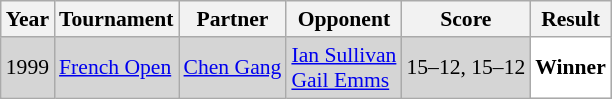<table class="sortable wikitable" style="font-size: 90%;">
<tr>
<th>Year</th>
<th>Tournament</th>
<th>Partner</th>
<th>Opponent</th>
<th>Score</th>
<th>Result</th>
</tr>
<tr style="background:#D5D5D5">
<td align="center">1999</td>
<td align="left"><a href='#'>French Open</a></td>
<td align="left"> <a href='#'>Chen Gang</a></td>
<td align="left"> <a href='#'>Ian Sullivan</a> <br>  <a href='#'>Gail Emms</a></td>
<td align="left">15–12, 15–12</td>
<td style="text-align:left; background:white"> <strong>Winner</strong></td>
</tr>
</table>
